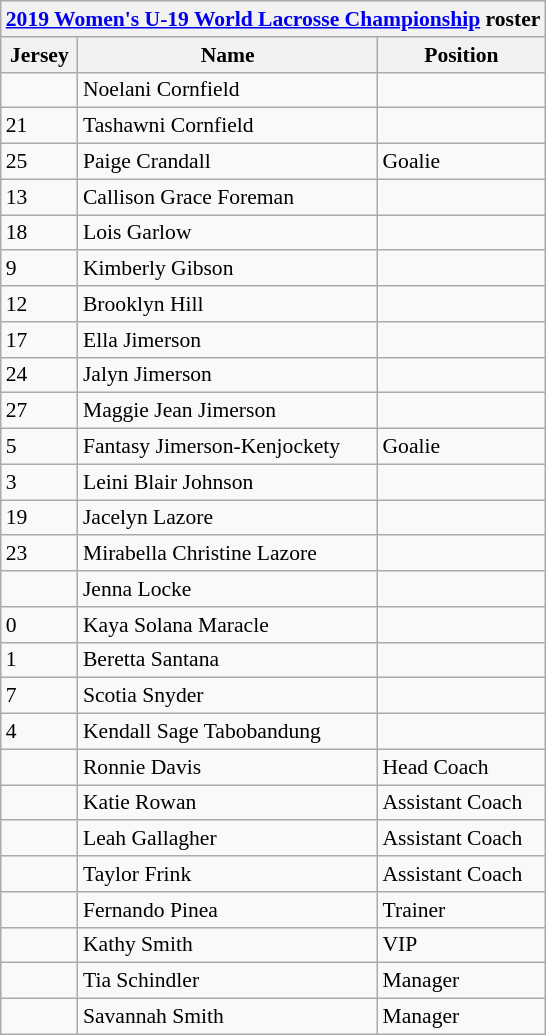<table class="wikitable collapsible collapsed" style="font-size: 90%">
<tr>
<th colspan="5"><a href='#'>2019 Women's U-19 World Lacrosse Championship</a> roster</th>
</tr>
<tr>
<th>Jersey</th>
<th>Name</th>
<th>Position</th>
</tr>
<tr>
<td></td>
<td>Noelani Cornfield</td>
<td></td>
</tr>
<tr>
<td>21</td>
<td>Tashawni Cornfield</td>
<td></td>
</tr>
<tr>
<td>25</td>
<td>Paige Crandall</td>
<td>Goalie</td>
</tr>
<tr>
<td>13</td>
<td>Callison Grace Foreman</td>
<td></td>
</tr>
<tr>
<td>18</td>
<td>Lois Garlow</td>
<td></td>
</tr>
<tr>
<td>9</td>
<td>Kimberly Gibson</td>
<td></td>
</tr>
<tr>
<td>12</td>
<td>Brooklyn Hill</td>
<td></td>
</tr>
<tr>
<td>17</td>
<td>Ella Jimerson</td>
<td></td>
</tr>
<tr>
<td>24</td>
<td>Jalyn Jimerson</td>
<td></td>
</tr>
<tr>
<td>27</td>
<td>Maggie Jean Jimerson</td>
<td></td>
</tr>
<tr>
<td>5</td>
<td>Fantasy Jimerson-Kenjockety</td>
<td>Goalie</td>
</tr>
<tr>
<td>3</td>
<td>Leini Blair Johnson</td>
<td></td>
</tr>
<tr>
<td>19</td>
<td>Jacelyn Lazore</td>
<td></td>
</tr>
<tr>
<td>23</td>
<td>Mirabella Christine Lazore</td>
<td></td>
</tr>
<tr>
<td></td>
<td>Jenna Locke</td>
<td></td>
</tr>
<tr>
<td>0</td>
<td>Kaya Solana Maracle</td>
<td></td>
</tr>
<tr>
<td>1</td>
<td>Beretta Santana</td>
<td></td>
</tr>
<tr>
<td>7</td>
<td>Scotia Snyder</td>
<td></td>
</tr>
<tr>
<td>4</td>
<td>Kendall Sage Tabobandung</td>
<td></td>
</tr>
<tr>
<td></td>
<td>Ronnie Davis</td>
<td>Head Coach</td>
</tr>
<tr>
<td></td>
<td>Katie Rowan</td>
<td>Assistant Coach</td>
</tr>
<tr>
<td></td>
<td>Leah Gallagher</td>
<td>Assistant Coach</td>
</tr>
<tr>
<td></td>
<td>Taylor Frink</td>
<td>Assistant Coach</td>
</tr>
<tr>
<td></td>
<td>Fernando Pinea</td>
<td>Trainer</td>
</tr>
<tr>
<td></td>
<td>Kathy Smith</td>
<td>VIP</td>
</tr>
<tr>
<td></td>
<td>Tia Schindler</td>
<td>Manager</td>
</tr>
<tr>
<td></td>
<td>Savannah Smith</td>
<td>Manager</td>
</tr>
</table>
